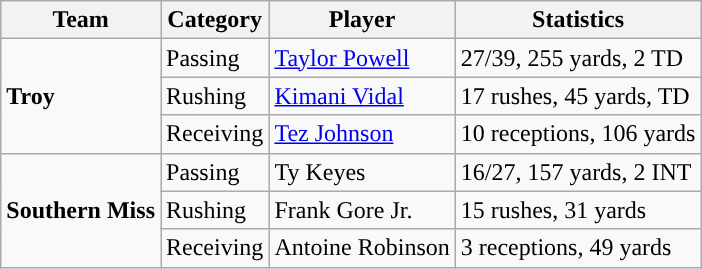<table class="wikitable" style="float: left;">
<tr>
<th>Team</th>
<th>Category</th>
<th>Player</th>
<th>Statistics</th>
</tr>
<tr>
<td rowspan=3><strong>Troy</strong></td>
<td>Passing</td>
<td><a href='#'>Taylor Powell</a></td>
<td>27/39, 255 yards, 2 TD</td>
</tr>
<tr>
<td>Rushing</td>
<td><a href='#'>Kimani Vidal</a></td>
<td>17 rushes, 45 yards, TD</td>
</tr>
<tr>
<td>Receiving</td>
<td><a href='#'>Tez Johnson</a></td>
<td>10 receptions, 106 yards</td>
</tr>
<tr>
<td rowspan=3><strong>Southern Miss</strong></td>
<td>Passing</td>
<td>Ty Keyes</td>
<td>16/27, 157 yards, 2 INT</td>
</tr>
<tr>
<td>Rushing</td>
<td>Frank Gore Jr.</td>
<td>15 rushes, 31 yards</td>
</tr>
<tr>
<td>Receiving</td>
<td>Antoine Robinson</td>
<td>3 receptions, 49 yards</td>
</tr>
</table>
